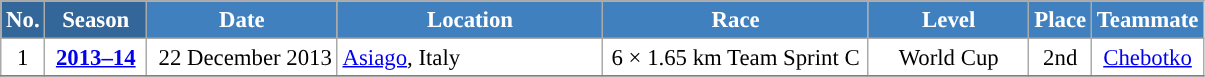<table class="wikitable sortable" style="font-size:95%; text-align:center; border:grey solid 1px; border-collapse:collapse; background:#ffffff;">
<tr style="background:#efefef;">
<th style="background-color:#369; color:white;">No.</th>
<th style="background-color:#369; color:white;">Season</th>
<th style="background-color:#4180be; color:white; width:120px;">Date</th>
<th style="background-color:#4180be; color:white; width:170px;">Location</th>
<th style="background-color:#4180be; color:white; width:170px;">Race</th>
<th style="background-color:#4180be; color:white; width:100px;">Level</th>
<th style="background-color:#4180be; color:white;">Place</th>
<th style="background-color:#4180be; color:white;">Teammate</th>
</tr>
<tr>
<td align=center>1</td>
<td rowspan=1 align=center><strong> <a href='#'>2013–14</a> </strong></td>
<td align=right>22 December 2013</td>
<td align=left> <a href='#'>Asiago</a>, Italy</td>
<td>6 × 1.65 km Team Sprint C</td>
<td>World Cup</td>
<td>2nd</td>
<td><a href='#'>Chebotko</a></td>
</tr>
<tr>
</tr>
</table>
